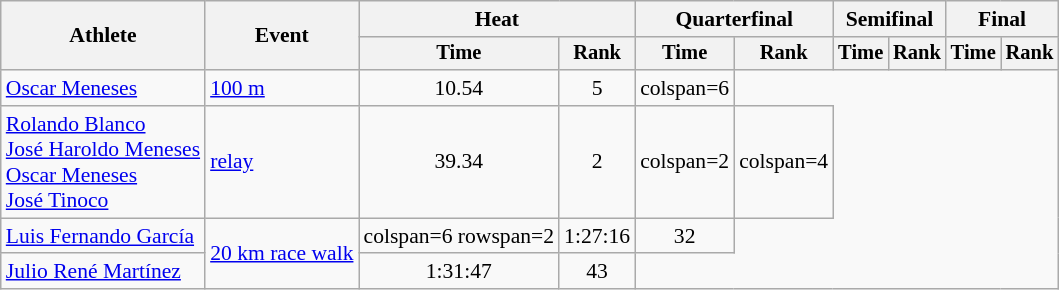<table class=wikitable style=font-size:90%;text-align:center>
<tr>
<th rowspan=2>Athlete</th>
<th rowspan=2>Event</th>
<th colspan=2>Heat</th>
<th colspan=2>Quarterfinal</th>
<th colspan=2>Semifinal</th>
<th colspan=2>Final</th>
</tr>
<tr style=font-size:95%>
<th>Time</th>
<th>Rank</th>
<th>Time</th>
<th>Rank</th>
<th>Time</th>
<th>Rank</th>
<th>Time</th>
<th>Rank</th>
</tr>
<tr>
<td align=left><a href='#'>Oscar Meneses</a></td>
<td align=left><a href='#'>100 m</a></td>
<td>10.54</td>
<td>5</td>
<td>colspan=6 </td>
</tr>
<tr>
<td align=left><a href='#'>Rolando Blanco</a><br><a href='#'>José Haroldo Meneses</a><br><a href='#'>Oscar Meneses</a><br><a href='#'>José Tinoco</a></td>
<td align=left><a href='#'> relay</a></td>
<td>39.34</td>
<td>2</td>
<td>colspan=2 </td>
<td>colspan=4 </td>
</tr>
<tr>
<td align=left><a href='#'>Luis Fernando García</a></td>
<td align=left rowspan=2><a href='#'>20 km race walk</a></td>
<td>colspan=6 rowspan=2 </td>
<td>1:27:16</td>
<td>32</td>
</tr>
<tr>
<td align=left><a href='#'>Julio René Martínez</a></td>
<td>1:31:47</td>
<td>43</td>
</tr>
</table>
